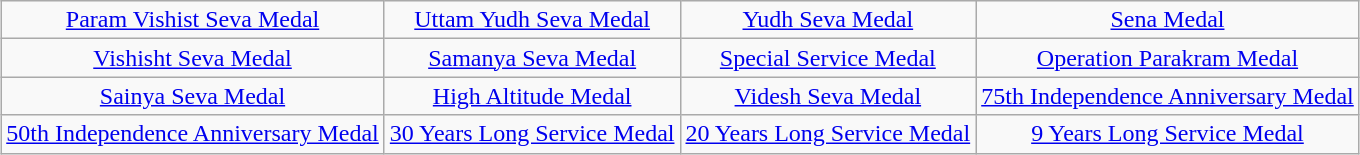<table class="wikitable" style="margin:1em auto; text-align:center;">
<tr>
<td><a href='#'>Param Vishist Seva Medal</a></td>
<td><a href='#'>Uttam Yudh Seva Medal</a></td>
<td><a href='#'>Yudh Seva Medal</a></td>
<td><a href='#'>Sena Medal</a></td>
</tr>
<tr>
<td><a href='#'>Vishisht Seva Medal</a></td>
<td><a href='#'>Samanya Seva Medal</a></td>
<td><a href='#'>Special Service Medal</a></td>
<td><a href='#'>Operation Parakram Medal</a></td>
</tr>
<tr>
<td><a href='#'>Sainya Seva Medal</a></td>
<td><a href='#'>High Altitude Medal</a></td>
<td><a href='#'>Videsh Seva Medal</a></td>
<td><a href='#'>75th Independence  Anniversary Medal</a></td>
</tr>
<tr>
<td><a href='#'>50th Independence Anniversary Medal</a></td>
<td><a href='#'>30 Years Long Service Medal</a></td>
<td><a href='#'>20 Years Long Service Medal</a></td>
<td><a href='#'>9 Years Long Service Medal</a></td>
</tr>
</table>
